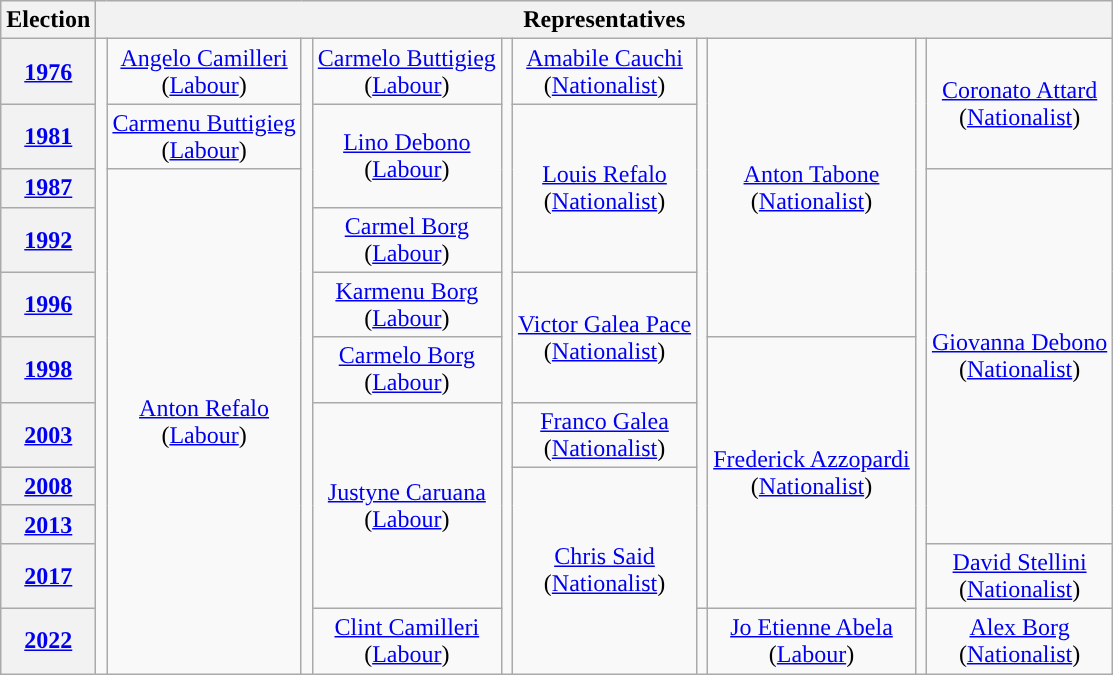<table class="wikitable" style="text-align:center">
<tr>
<th>Election</th>
<th colspan=10>Representatives</th>
</tr>
<tr>
<th><a href='#'>1976</a></th>
<td rowspan=11; style="background-color: "></td>
<td rowspan=1><a href='#'>Angelo Camilleri</a><br>(<a href='#'>Labour</a>)</td>
<td rowspan=11; style="background-color: "></td>
<td rowspan=1><a href='#'>Carmelo Buttigieg</a><br>(<a href='#'>Labour</a>)</td>
<td rowspan=11; style="background-color: "></td>
<td rowspan=1><a href='#'>Amabile Cauchi</a><br>(<a href='#'>Nationalist</a>)</td>
<td rowspan=10; style="background-color: "></td>
<td rowspan=5><a href='#'>Anton Tabone</a><br>(<a href='#'>Nationalist</a>)</td>
<td rowspan=11; style="background-color: "></td>
<td rowspan=2><a href='#'>Coronato Attard</a><br>(<a href='#'>Nationalist</a>)</td>
</tr>
<tr>
<th><a href='#'>1981</a></th>
<td rowspan=1><a href='#'>Carmenu Buttigieg</a><br>(<a href='#'>Labour</a>)</td>
<td rowspan=2><a href='#'>Lino Debono</a><br>(<a href='#'>Labour</a>)</td>
<td rowspan=3><a href='#'>Louis Refalo</a><br>(<a href='#'>Nationalist</a>)</td>
</tr>
<tr>
<th><a href='#'>1987</a></th>
<td rowspan=9><a href='#'>Anton Refalo</a><br>(<a href='#'>Labour</a>)</td>
<td rowspan=7><a href='#'>Giovanna Debono</a><br>(<a href='#'>Nationalist</a>)</td>
</tr>
<tr>
<th><a href='#'>1992</a></th>
<td rowspan=1><a href='#'>Carmel Borg</a><br>(<a href='#'>Labour</a>)</td>
</tr>
<tr>
<th><a href='#'>1996</a></th>
<td rowspan=1><a href='#'>Karmenu Borg</a><br>(<a href='#'>Labour</a>)</td>
<td rowspan=2><a href='#'>Victor Galea Pace</a><br>(<a href='#'>Nationalist</a>)</td>
</tr>
<tr>
<th><a href='#'>1998</a></th>
<td rowspan=1><a href='#'>Carmelo Borg</a><br>(<a href='#'>Labour</a>)</td>
<td rowspan=5><a href='#'>Frederick Azzopardi</a><br>(<a href='#'>Nationalist</a>)</td>
</tr>
<tr>
<th><a href='#'>2003</a></th>
<td rowspan=4><a href='#'>Justyne Caruana</a><br>(<a href='#'>Labour</a>)</td>
<td><a href='#'>Franco Galea</a><br>(<a href='#'>Nationalist</a>)</td>
</tr>
<tr>
<th><a href='#'>2008</a></th>
<td rowspan=4><a href='#'>Chris Said</a><br>(<a href='#'>Nationalist</a>)</td>
</tr>
<tr>
<th><a href='#'>2013</a></th>
</tr>
<tr>
<th><a href='#'>2017</a></th>
<td><a href='#'>David Stellini</a><br>(<a href='#'>Nationalist</a>)</td>
</tr>
<tr>
<th><a href='#'>2022</a></th>
<td rowspan=1><a href='#'>Clint Camilleri</a><br>(<a href='#'>Labour</a>)</td>
<td rowspan=1; style="background-color: "></td>
<td rowspan=1><a href='#'>Jo Etienne Abela</a><br>(<a href='#'>Labour</a>)</td>
<td rowspan=1><a href='#'>Alex Borg</a><br>(<a href='#'>Nationalist</a>)</td>
</tr>
</table>
